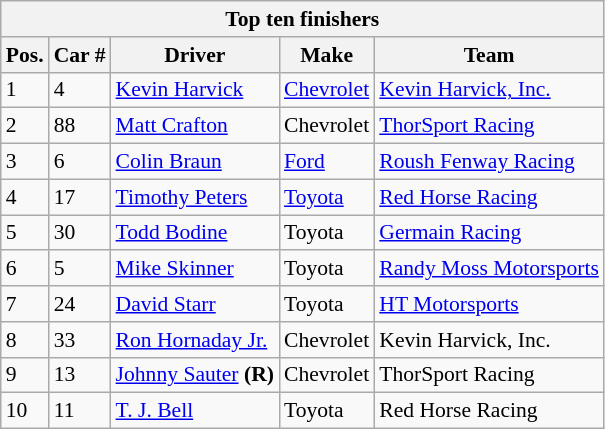<table class="wikitable" style="font-size: 90%">
<tr>
<th colspan=9>Top ten finishers</th>
</tr>
<tr>
<th>Pos.</th>
<th>Car #</th>
<th>Driver</th>
<th>Make</th>
<th>Team</th>
</tr>
<tr>
<td>1</td>
<td>4</td>
<td><a href='#'>Kevin Harvick</a></td>
<td><a href='#'>Chevrolet</a></td>
<td><a href='#'>Kevin Harvick, Inc.</a></td>
</tr>
<tr>
<td>2</td>
<td>88</td>
<td><a href='#'>Matt Crafton</a></td>
<td>Chevrolet</td>
<td><a href='#'>ThorSport Racing</a></td>
</tr>
<tr>
<td>3</td>
<td>6</td>
<td><a href='#'>Colin Braun</a></td>
<td><a href='#'>Ford</a></td>
<td><a href='#'>Roush Fenway Racing</a></td>
</tr>
<tr>
<td>4</td>
<td>17</td>
<td><a href='#'>Timothy Peters</a></td>
<td><a href='#'>Toyota</a></td>
<td><a href='#'>Red Horse Racing</a></td>
</tr>
<tr>
<td>5</td>
<td>30</td>
<td><a href='#'>Todd Bodine</a></td>
<td>Toyota</td>
<td><a href='#'>Germain Racing</a></td>
</tr>
<tr>
<td>6</td>
<td>5</td>
<td><a href='#'>Mike Skinner</a></td>
<td>Toyota</td>
<td><a href='#'>Randy Moss Motorsports</a></td>
</tr>
<tr>
<td>7</td>
<td>24</td>
<td><a href='#'>David Starr</a></td>
<td>Toyota</td>
<td><a href='#'>HT Motorsports</a></td>
</tr>
<tr>
<td>8</td>
<td>33</td>
<td><a href='#'>Ron Hornaday Jr.</a></td>
<td>Chevrolet</td>
<td>Kevin Harvick, Inc.</td>
</tr>
<tr>
<td>9</td>
<td>13</td>
<td><a href='#'>Johnny Sauter</a> <strong>(R)</strong></td>
<td>Chevrolet</td>
<td>ThorSport Racing</td>
</tr>
<tr>
<td>10</td>
<td>11</td>
<td><a href='#'>T. J. Bell</a></td>
<td>Toyota</td>
<td>Red Horse Racing</td>
</tr>
</table>
